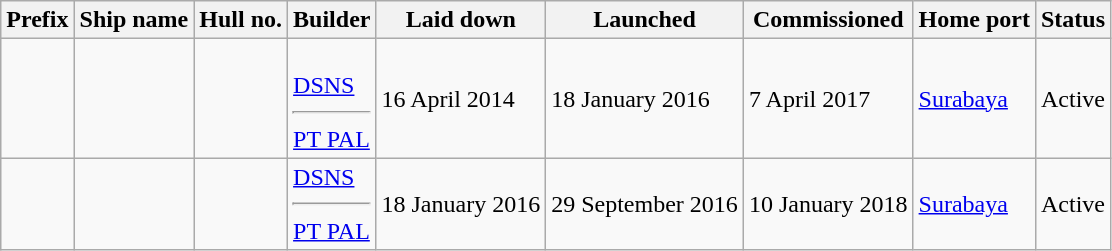<table class="wikitable">
<tr>
<th>Prefix</th>
<th>Ship name</th>
<th>Hull no.</th>
<th>Builder</th>
<th>Laid down</th>
<th>Launched</th>
<th>Commissioned</th>
<th>Home port</th>
<th>Status</th>
</tr>
<tr>
<td></td>
<td></td>
<td></td>
<td><br><a href='#'>DSNS</a><hr><a href='#'>PT PAL</a></td>
<td>16 April 2014</td>
<td>18 January 2016</td>
<td>7 April 2017</td>
<td><a href='#'>Surabaya</a></td>
<td>Active</td>
</tr>
<tr>
<td></td>
<td></td>
<td></td>
<td><a href='#'>DSNS</a><hr><a href='#'>PT PAL</a></td>
<td>18 January 2016</td>
<td>29 September 2016</td>
<td>10 January 2018</td>
<td><a href='#'>Surabaya</a></td>
<td>Active</td>
</tr>
</table>
